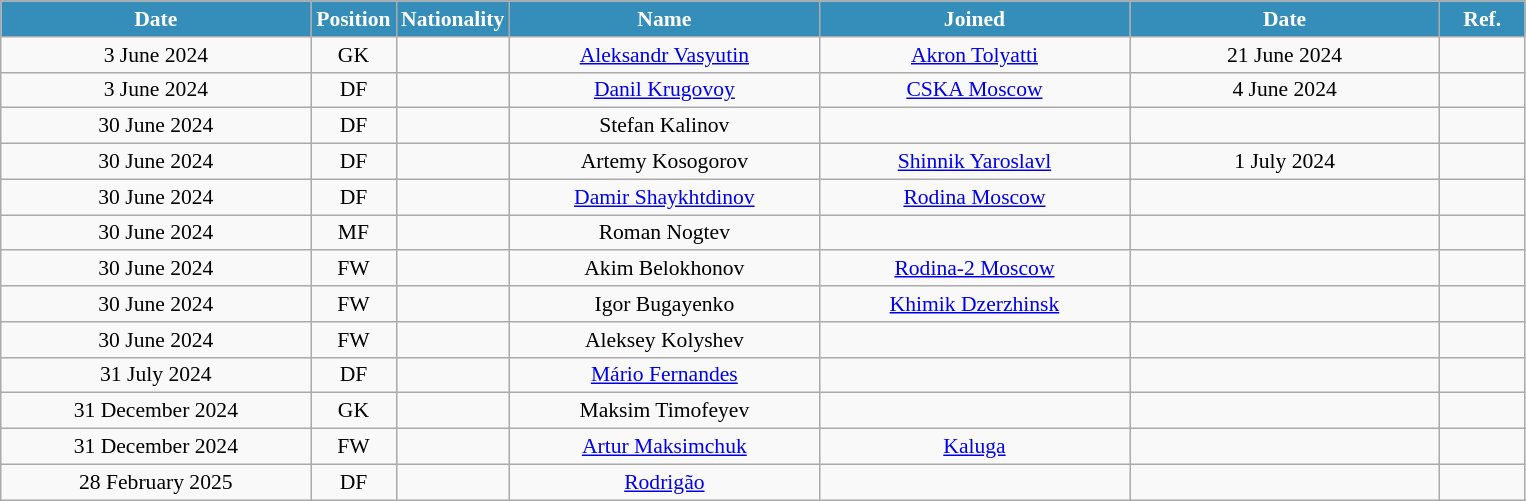<table class="wikitable"  style="text-align:center; font-size:90%; ">
<tr>
<th style="background:#348EB9; color:white; width:200px;">Date</th>
<th style="background:#348EB9; color:white; width:50px;">Position</th>
<th style="background:#348EB9; color:white; width:50px;">Nationality</th>
<th style="background:#348EB9; color:white; width:200px;">Name</th>
<th style="background:#348EB9; color:white; width:200px;">Joined</th>
<th style="background:#348EB9; color:white; width:200px;">Date</th>
<th style="background:#348EB9; color:white; width:50px;">Ref.</th>
</tr>
<tr>
<td>3 June 2024</td>
<td>GK</td>
<td></td>
<td><a href='#'>Aleksandr Vasyutin</a></td>
<td><a href='#'>Akron Tolyatti</a></td>
<td>21 June 2024</td>
<td></td>
</tr>
<tr>
<td>3 June 2024</td>
<td>DF</td>
<td></td>
<td><a href='#'>Danil Krugovoy</a></td>
<td><a href='#'>CSKA Moscow</a></td>
<td>4 June 2024</td>
<td></td>
</tr>
<tr>
<td>30 June 2024</td>
<td>DF</td>
<td></td>
<td>Stefan Kalinov</td>
<td></td>
<td></td>
<td></td>
</tr>
<tr>
<td>30 June 2024</td>
<td>DF</td>
<td></td>
<td>Artemy Kosogorov</td>
<td><a href='#'>Shinnik Yaroslavl</a></td>
<td>1 July 2024</td>
<td></td>
</tr>
<tr>
<td>30 June 2024</td>
<td>DF</td>
<td></td>
<td><a href='#'>Damir Shaykhtdinov</a></td>
<td><a href='#'>Rodina Moscow</a></td>
<td></td>
<td></td>
</tr>
<tr>
<td>30 June 2024</td>
<td>MF</td>
<td></td>
<td>Roman Nogtev</td>
<td></td>
<td></td>
<td></td>
</tr>
<tr>
<td>30 June 2024</td>
<td>FW</td>
<td></td>
<td>Akim Belokhonov</td>
<td><a href='#'>Rodina-2 Moscow</a></td>
<td></td>
<td></td>
</tr>
<tr>
<td>30 June 2024</td>
<td>FW</td>
<td></td>
<td>Igor Bugayenko</td>
<td><a href='#'>Khimik Dzerzhinsk</a></td>
<td></td>
<td></td>
</tr>
<tr>
<td>30 June 2024</td>
<td>FW</td>
<td></td>
<td>Aleksey Kolyshev</td>
<td></td>
<td></td>
<td></td>
</tr>
<tr>
<td>31 July 2024</td>
<td>DF</td>
<td></td>
<td><a href='#'>Mário Fernandes</a></td>
<td></td>
<td></td>
<td></td>
</tr>
<tr>
<td>31 December 2024</td>
<td>GK</td>
<td></td>
<td>Maksim Timofeyev</td>
<td></td>
<td></td>
<td></td>
</tr>
<tr>
<td>31 December 2024</td>
<td>FW</td>
<td></td>
<td><a href='#'>Artur Maksimchuk</a></td>
<td><a href='#'>Kaluga</a></td>
<td></td>
<td></td>
</tr>
<tr>
<td>28 February 2025</td>
<td>DF</td>
<td></td>
<td><a href='#'>Rodrigão</a></td>
<td></td>
<td></td>
<td></td>
</tr>
</table>
